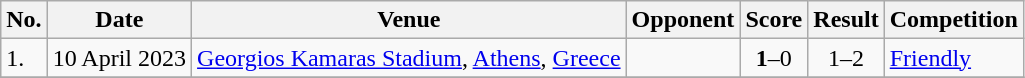<table class="wikitable">
<tr>
<th>No.</th>
<th>Date</th>
<th>Venue</th>
<th>Opponent</th>
<th>Score</th>
<th>Result</th>
<th>Competition</th>
</tr>
<tr>
<td>1.</td>
<td>10 April 2023</td>
<td><a href='#'>Georgios Kamaras Stadium</a>, <a href='#'>Athens</a>, <a href='#'>Greece</a></td>
<td></td>
<td align=center><strong>1</strong>–0</td>
<td align=center>1–2</td>
<td><a href='#'>Friendly</a></td>
</tr>
<tr>
</tr>
</table>
